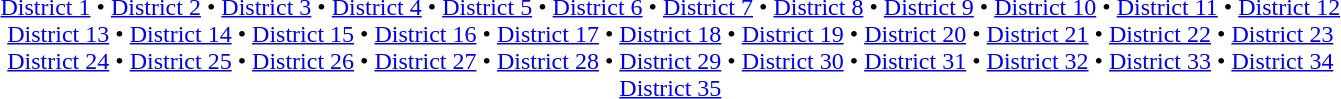<table id="toc" class="toc" summary="Contents">
<tr>
<td align=center><br><a href='#'>District 1</a> • <a href='#'>District 2</a> • <a href='#'>District 3</a> • <a href='#'>District 4</a> • <a href='#'>District 5</a> • <a href='#'>District 6</a> • <a href='#'>District 7</a> • <a href='#'>District 8</a> • <a href='#'>District 9</a> • <a href='#'>District 10</a> • <a href='#'>District 11</a> • <a href='#'>District 12</a><br><a href='#'>District 13</a> • <a href='#'>District 14</a> • <a href='#'>District 15</a> • <a href='#'>District 16</a> • <a href='#'>District 17</a> • <a href='#'>District 18</a> • <a href='#'>District 19</a> • <a href='#'>District 20</a> • <a href='#'>District 21</a> • <a href='#'>District 22</a> • <a href='#'>District 23</a><br><a href='#'>District 24</a> • <a href='#'>District 25</a> • <a href='#'>District 26</a> • <a href='#'>District 27</a> • <a href='#'>District 28</a> • <a href='#'>District 29</a> • <a href='#'>District 30</a> • <a href='#'>District 31</a> • <a href='#'>District 32</a> • <a href='#'>District 33</a> • <a href='#'>District 34</a><br><a href='#'>District 35</a> </td>
</tr>
</table>
